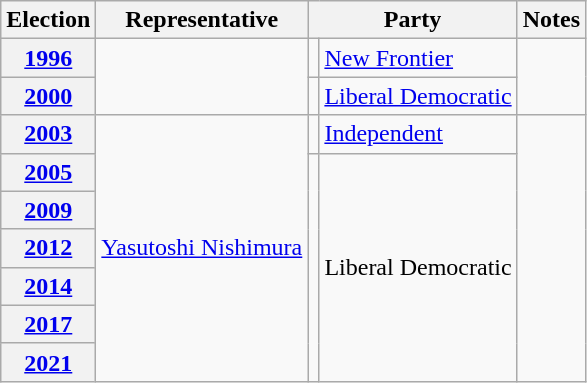<table class=wikitable>
<tr valign=bottom>
<th>Election</th>
<th>Representative</th>
<th colspan="2">Party</th>
<th>Notes</th>
</tr>
<tr>
<th><a href='#'>1996</a></th>
<td rowspan="2"></td>
<td bgcolor=></td>
<td><a href='#'>New Frontier</a></td>
<td rowspan="2"></td>
</tr>
<tr>
<th><a href='#'>2000</a></th>
<td bgcolor=></td>
<td><a href='#'>Liberal Democratic</a></td>
</tr>
<tr>
<th><a href='#'>2003</a></th>
<td rowspan="7"><a href='#'>Yasutoshi Nishimura</a></td>
<td bgcolor=></td>
<td><a href='#'>Independent</a></td>
<td rowspan="7"></td>
</tr>
<tr>
<th><a href='#'>2005</a></th>
<td rowspan="6" bgcolor=></td>
<td rowspan="6">Liberal Democratic</td>
</tr>
<tr>
<th><a href='#'>2009</a></th>
</tr>
<tr>
<th><a href='#'>2012</a></th>
</tr>
<tr>
<th><a href='#'>2014</a></th>
</tr>
<tr>
<th><a href='#'>2017</a></th>
</tr>
<tr>
<th><a href='#'>2021</a></th>
</tr>
</table>
